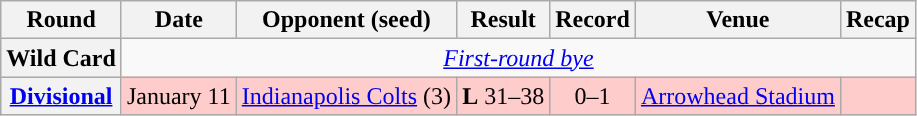<table class="wikitable" style="text-align:center">
<tr>
<th>Round</th>
<th>Date</th>
<th>Opponent (seed)</th>
<th>Result</th>
<th>Record</th>
<th>Venue</th>
<th>Recap</th>
</tr>
<tr>
<th>Wild Card</th>
<td colspan="6"><em><a href='#'>First-round bye</a></em></td>
</tr>
<tr style="background:#fcc">
<th><a href='#'>Divisional</a></th>
<td>January 11</td>
<td><a href='#'>Indianapolis Colts</a> (3)</td>
<td><strong>L</strong> 31–38</td>
<td>0–1</td>
<td><a href='#'>Arrowhead Stadium</a></td>
<td></td>
</tr>
</table>
